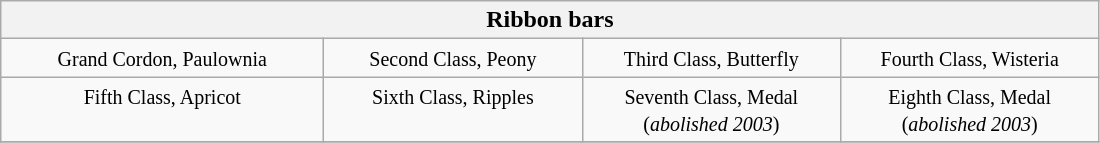<table align=center class=wikitable width=58%>
<tr>
<th colspan=4>Ribbon bars</th>
</tr>
<tr>
<td width=25% valign=top align=center><small>Grand Cordon, Paulownia</small></td>
<td width=20% valign=top align=center><small>Second Class, Peony</small></td>
<td width=20% valign=top align=center><small>Third Class, Butterfly</small></td>
<td width=20% valign=top align=center><small>Fourth Class, Wisteria</small></td>
</tr>
<tr>
<td width=20% valign=top align=center><small>Fifth Class, Apricot</small></td>
<td width=20% valign=top align=center><small>Sixth Class, Ripples</small></td>
<td width=20% valign=top align=center><small>Seventh Class, Medal (<em>abolished 2003</em>)</small></td>
<td width=20% valign=top align=center><small>Eighth Class, Medal (<em>abolished 2003</em>)</small></td>
</tr>
<tr>
</tr>
</table>
